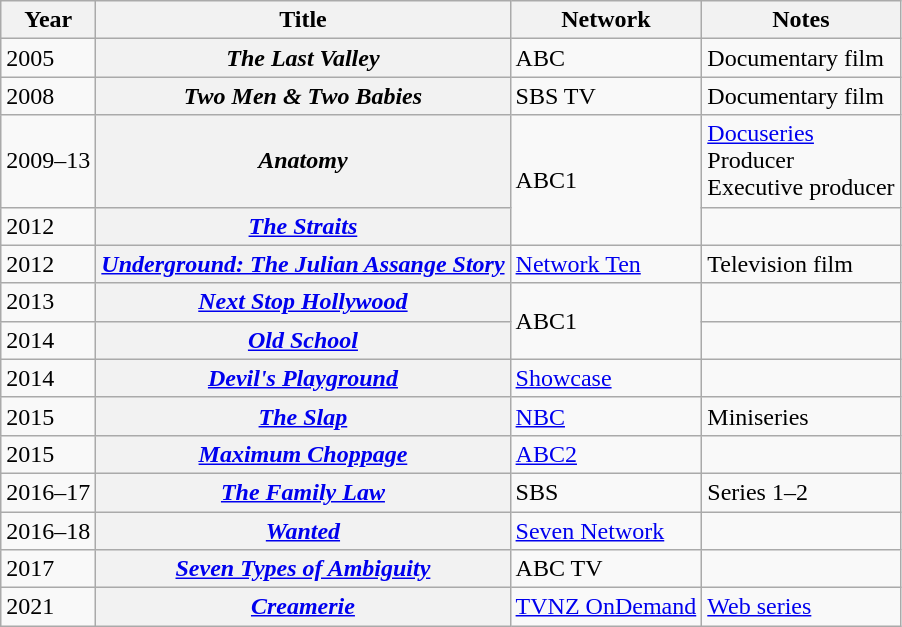<table class="wikitable plainrowheaders sortable">
<tr>
<th scope="col">Year</th>
<th scope="col">Title</th>
<th scope="col">Network</th>
<th scope="col" class="unsortable">Notes</th>
</tr>
<tr>
<td>2005</td>
<th scope="row"><em>The Last Valley</em></th>
<td>ABC</td>
<td>Documentary film</td>
</tr>
<tr>
<td>2008</td>
<th scope="row"><em>Two Men & Two Babies</em></th>
<td>SBS TV</td>
<td>Documentary film</td>
</tr>
<tr>
<td>2009–13</td>
<th scope="row"><em>Anatomy</em></th>
<td rowspan="2">ABC1</td>
<td><a href='#'>Docuseries</a><br>Producer <br>Executive producer </td>
</tr>
<tr>
<td>2012</td>
<th scope="row"><em><a href='#'>The Straits</a></em></th>
<td></td>
</tr>
<tr>
<td>2012</td>
<th scope="row"><em><a href='#'>Underground: The Julian Assange Story</a></em></th>
<td><a href='#'>Network Ten</a></td>
<td>Television film</td>
</tr>
<tr>
<td>2013</td>
<th scope="row"><em><a href='#'>Next Stop Hollywood</a></em></th>
<td rowspan="2">ABC1</td>
<td></td>
</tr>
<tr>
<td>2014</td>
<th scope="row"><em><a href='#'>Old School</a></em></th>
<td></td>
</tr>
<tr>
<td>2014</td>
<th scope="row"><em><a href='#'>Devil's Playground</a></em></th>
<td><a href='#'>Showcase</a></td>
<td></td>
</tr>
<tr>
<td>2015</td>
<th scope="row"><em><a href='#'>The Slap</a></em></th>
<td><a href='#'>NBC</a></td>
<td>Miniseries</td>
</tr>
<tr>
<td>2015</td>
<th scope="row"><em><a href='#'>Maximum Choppage</a></em></th>
<td><a href='#'>ABC2</a></td>
<td></td>
</tr>
<tr>
<td>2016–17</td>
<th scope="row"><em><a href='#'>The Family Law</a></em></th>
<td>SBS</td>
<td>Series 1–2</td>
</tr>
<tr>
<td>2016–18</td>
<th scope="row"><em><a href='#'>Wanted</a></em></th>
<td><a href='#'>Seven Network</a></td>
<td></td>
</tr>
<tr>
<td>2017</td>
<th scope="row"><em><a href='#'>Seven Types of Ambiguity</a></em></th>
<td>ABC TV</td>
<td></td>
</tr>
<tr>
<td>2021</td>
<th scope="row"><em><a href='#'>Creamerie</a></em></th>
<td><a href='#'>TVNZ OnDemand</a></td>
<td><a href='#'>Web series</a></td>
</tr>
</table>
